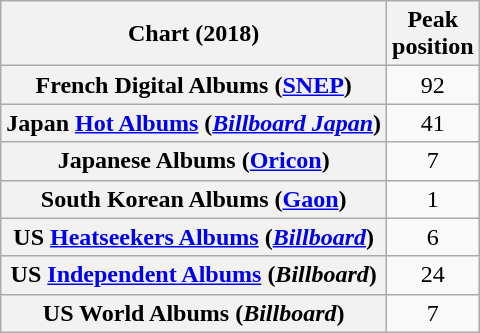<table class="wikitable sortable plainrowheaders" style="text-align:center">
<tr>
<th scope="col">Chart (2018)</th>
<th scope="col">Peak<br>position</th>
</tr>
<tr>
<th scope="row">French Digital Albums (<a href='#'>SNEP</a>)</th>
<td>92</td>
</tr>
<tr>
<th scope="row">Japan <a href='#'>Hot Albums</a> (<em><a href='#'>Billboard Japan</a></em>)</th>
<td>41</td>
</tr>
<tr>
<th scope="row">Japanese Albums (<a href='#'>Oricon</a>)</th>
<td>7</td>
</tr>
<tr>
<th scope="row">South Korean Albums (<a href='#'>Gaon</a>)</th>
<td>1</td>
</tr>
<tr>
<th scope="row">US <a href='#'>Heatseekers Albums</a> (<a href='#'><em>Billboard</em></a>)</th>
<td>6</td>
</tr>
<tr>
<th scope="row">US <a href='#'>Independent Albums</a> (<em>Billboard</em>)</th>
<td>24</td>
</tr>
<tr>
<th scope="row">US World Albums (<em>Billboard</em>)</th>
<td>7</td>
</tr>
</table>
